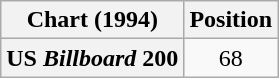<table class="wikitable plainrowheaders" style="text-align:center">
<tr>
<th>Chart (1994)</th>
<th>Position</th>
</tr>
<tr>
<th scope="row">US <em>Billboard</em> 200</th>
<td>68</td>
</tr>
</table>
